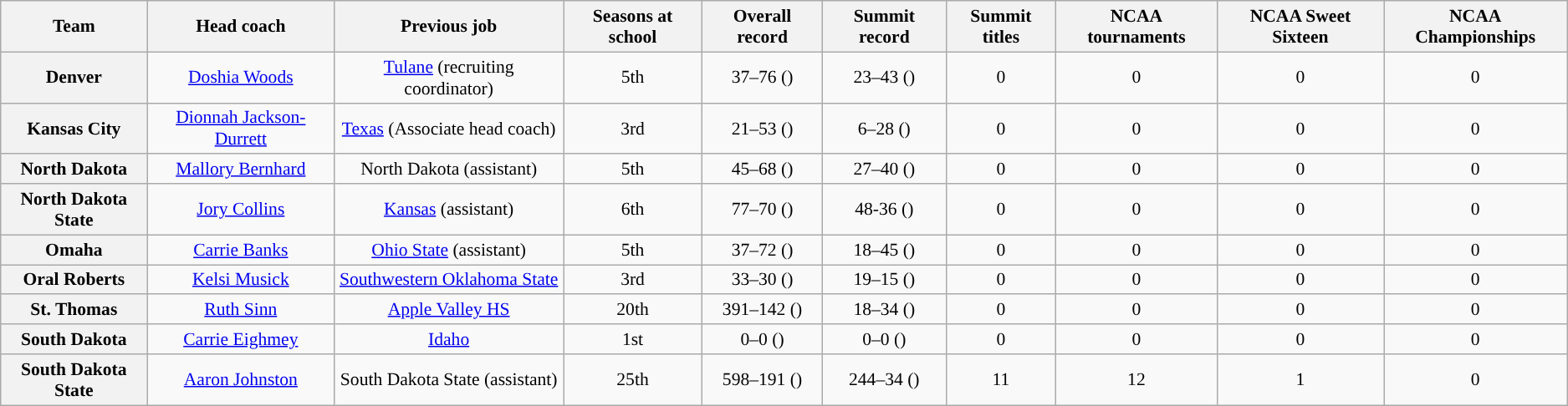<table class="wikitable sortable" style="text-align: center;font-size:90%;">
<tr>
<th width="110">Team</th>
<th>Head coach</th>
<th>Previous job</th>
<th>Seasons at school</th>
<th>Overall record</th>
<th>Summit record</th>
<th>Summit titles</th>
<th>NCAA tournaments</th>
<th>NCAA Sweet Sixteen</th>
<th>NCAA Championships</th>
</tr>
<tr>
<th>Denver</th>
<td><a href='#'>Doshia Woods</a></td>
<td><a href='#'>Tulane</a> (recruiting coordinator)</td>
<td>5th</td>
<td>37–76 ()</td>
<td>23–43 ()</td>
<td>0</td>
<td>0</td>
<td>0</td>
<td>0</td>
</tr>
<tr>
<th>Kansas City</th>
<td><a href='#'>Dionnah Jackson-Durrett</a></td>
<td><a href='#'>Texas</a> (Associate head coach)</td>
<td>3rd</td>
<td>21–53 ()</td>
<td>6–28 ()</td>
<td>0</td>
<td>0</td>
<td>0</td>
<td>0</td>
</tr>
<tr>
<th>North Dakota</th>
<td><a href='#'>Mallory Bernhard</a></td>
<td>North Dakota (assistant)</td>
<td>5th</td>
<td>45–68 ()</td>
<td>27–40 ()</td>
<td>0</td>
<td>0</td>
<td>0</td>
<td>0</td>
</tr>
<tr>
<th>North Dakota State</th>
<td><a href='#'>Jory Collins</a></td>
<td><a href='#'>Kansas</a> (assistant)</td>
<td>6th</td>
<td>77–70 ()</td>
<td>48-36 ()</td>
<td>0</td>
<td>0</td>
<td>0</td>
<td>0</td>
</tr>
<tr>
<th>Omaha</th>
<td><a href='#'>Carrie Banks</a></td>
<td><a href='#'>Ohio State</a> (assistant)</td>
<td>5th</td>
<td>37–72 ()</td>
<td>18–45 ()</td>
<td>0</td>
<td>0</td>
<td>0</td>
<td>0</td>
</tr>
<tr>
<th>Oral Roberts</th>
<td><a href='#'>Kelsi Musick</a></td>
<td><a href='#'>Southwestern Oklahoma State</a></td>
<td>3rd</td>
<td>33–30 ()</td>
<td>19–15 ()</td>
<td>0</td>
<td>0</td>
<td>0</td>
<td>0</td>
</tr>
<tr>
<th>St. Thomas</th>
<td><a href='#'>Ruth Sinn</a></td>
<td><a href='#'>Apple Valley HS</a></td>
<td>20th</td>
<td>391–142 ()</td>
<td>18–34 () </td>
<td>0</td>
<td>0</td>
<td>0</td>
<td>0</td>
</tr>
<tr>
<th>South Dakota</th>
<td><a href='#'>Carrie Eighmey</a></td>
<td><a href='#'>Idaho</a></td>
<td>1st</td>
<td>0–0 ()</td>
<td>0–0 ()</td>
<td>0</td>
<td>0</td>
<td>0</td>
<td>0</td>
</tr>
<tr>
<th>South Dakota State</th>
<td><a href='#'>Aaron Johnston</a></td>
<td>South Dakota State (assistant)</td>
<td>25th</td>
<td>598–191 ()</td>
<td>244–34 ()</td>
<td>11</td>
<td>12</td>
<td>1</td>
<td>0</td>
</tr>
</table>
